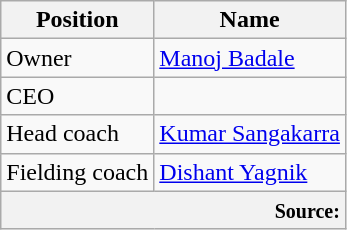<table class="wikitable">
<tr>
<th>Position</th>
<th>Name</th>
</tr>
<tr>
<td>Owner</td>
<td><a href='#'>Manoj Badale</a></td>
</tr>
<tr>
<td>CEO</td>
<td></td>
</tr>
<tr>
<td>Head coach</td>
<td><a href='#'>Kumar Sangakarra</a></td>
</tr>
<tr>
<td>Fielding coach</td>
<td><a href='#'>Dishant Yagnik</a></td>
</tr>
<tr>
<th colspan="2" style="text-align:right;"><small>Source:</small></th>
</tr>
</table>
